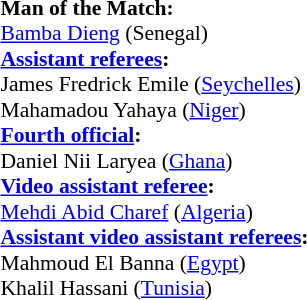<table style="width:100%; font-size:90%;">
<tr>
<td><br><strong>Man of the Match:</strong>
<br><a href='#'>Bamba Dieng</a> (Senegal)<br><strong><a href='#'>Assistant referees</a>:</strong>
<br>James Fredrick Emile (<a href='#'>Seychelles</a>)
<br>Mahamadou Yahaya (<a href='#'>Niger</a>)
<br><strong><a href='#'>Fourth official</a>:</strong>
<br>Daniel Nii Laryea (<a href='#'>Ghana</a>)
<br><strong><a href='#'>Video assistant referee</a>:</strong>
<br><a href='#'>Mehdi Abid Charef</a> (<a href='#'>Algeria</a>)
<br><strong><a href='#'>Assistant video assistant referees</a>:</strong>
<br>Mahmoud El Banna (<a href='#'>Egypt</a>)
<br>Khalil Hassani (<a href='#'>Tunisia</a>)</td>
</tr>
</table>
